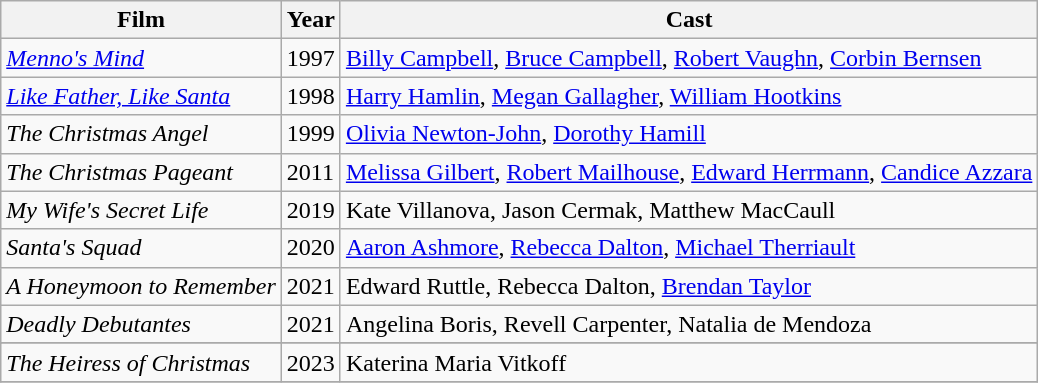<table class="wikitable">
<tr>
<th>Film</th>
<th>Year</th>
<th>Cast</th>
</tr>
<tr>
<td><em><a href='#'>Menno's Mind</a></em></td>
<td>1997</td>
<td><a href='#'>Billy Campbell</a>, <a href='#'>Bruce Campbell</a>, <a href='#'>Robert Vaughn</a>, <a href='#'>Corbin Bernsen</a></td>
</tr>
<tr>
<td><em><a href='#'>Like Father, Like Santa</a></em></td>
<td>1998</td>
<td><a href='#'>Harry Hamlin</a>, <a href='#'>Megan Gallagher</a>, <a href='#'>William Hootkins</a></td>
</tr>
<tr>
<td><em>The Christmas Angel</em></td>
<td>1999</td>
<td><a href='#'>Olivia Newton-John</a>, <a href='#'>Dorothy Hamill</a></td>
</tr>
<tr>
<td><em>The Christmas Pageant</em></td>
<td>2011</td>
<td><a href='#'>Melissa Gilbert</a>, <a href='#'>Robert Mailhouse</a>, <a href='#'>Edward Herrmann</a>, <a href='#'>Candice Azzara</a></td>
</tr>
<tr>
<td><em>My Wife's Secret Life</em></td>
<td>2019</td>
<td>Kate Villanova, Jason Cermak, Matthew MacCaull</td>
</tr>
<tr>
<td><em>Santa's Squad</em></td>
<td>2020</td>
<td><a href='#'>Aaron Ashmore</a>, <a href='#'>Rebecca Dalton</a>, <a href='#'>Michael Therriault</a></td>
</tr>
<tr>
<td><em>A Honeymoon to Remember</em></td>
<td>2021</td>
<td>Edward Ruttle, Rebecca Dalton, <a href='#'>Brendan Taylor</a></td>
</tr>
<tr>
<td><em>Deadly Debutantes</em></td>
<td>2021</td>
<td>Angelina Boris, Revell Carpenter, Natalia de Mendoza</td>
</tr>
<tr>
</tr>
<tr>
<td><em>The Heiress of Christmas</em></td>
<td>2023</td>
<td>Katerina Maria Vitkoff</td>
</tr>
<tr>
</tr>
</table>
